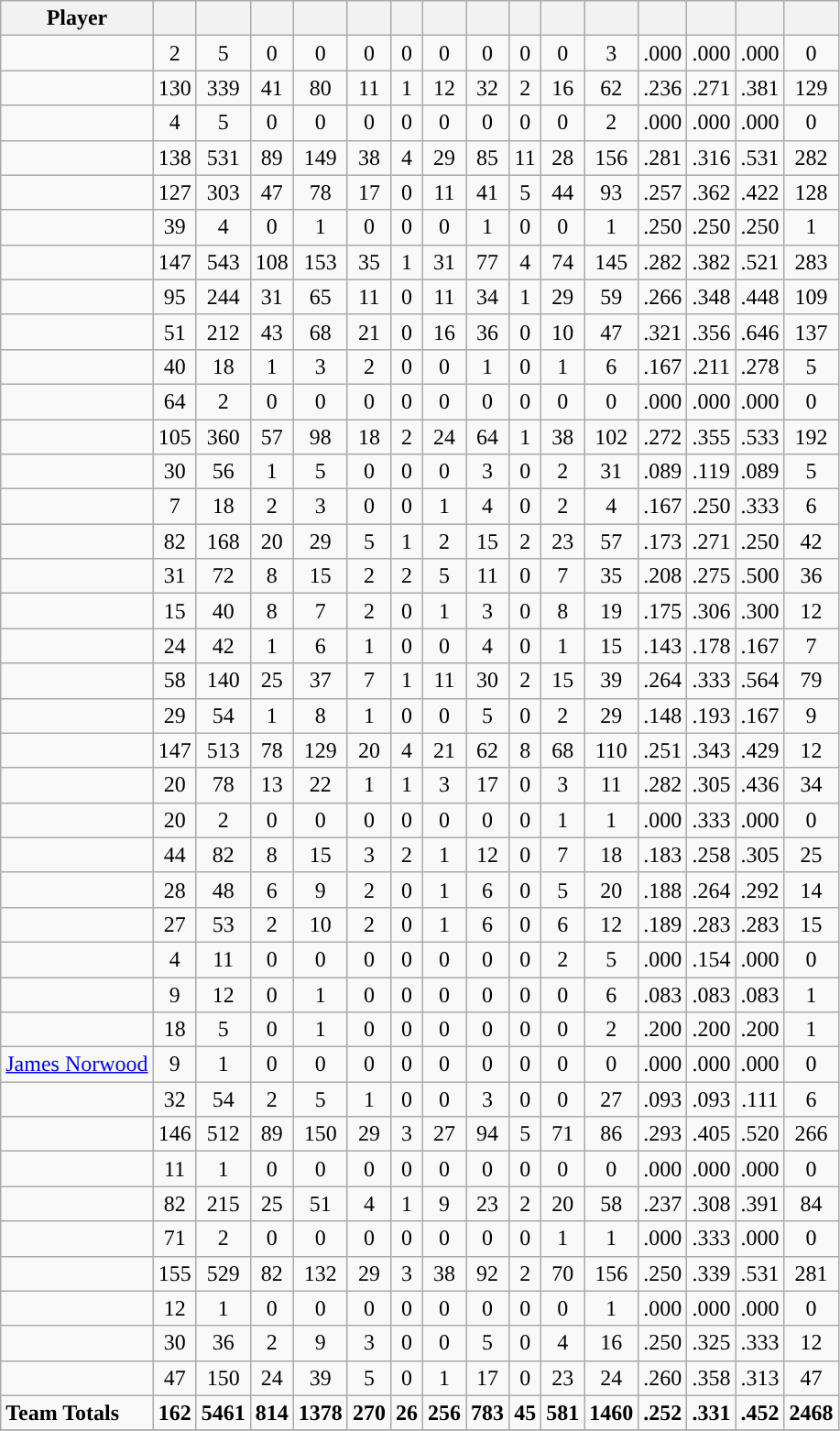<table class="wikitable sortable" style="text-align:center;">
<tr>
<th>Player</th>
<th></th>
<th></th>
<th></th>
<th></th>
<th></th>
<th></th>
<th></th>
<th></th>
<th></th>
<th></th>
<th></th>
<th></th>
<th></th>
<th></th>
<th></th>
</tr>
<tr>
<td align=left></td>
<td>2</td>
<td>5</td>
<td>0</td>
<td>0</td>
<td>0</td>
<td>0</td>
<td>0</td>
<td>0</td>
<td>0</td>
<td>0</td>
<td>3</td>
<td>.000</td>
<td>.000</td>
<td>.000</td>
<td>0</td>
</tr>
<tr>
<td align=left></td>
<td>130</td>
<td>339</td>
<td>41</td>
<td>80</td>
<td>11</td>
<td>1</td>
<td>12</td>
<td>32</td>
<td>2</td>
<td>16</td>
<td>62</td>
<td>.236</td>
<td>.271</td>
<td>.381</td>
<td>129</td>
</tr>
<tr>
<td align=left></td>
<td>4</td>
<td>5</td>
<td>0</td>
<td>0</td>
<td>0</td>
<td>0</td>
<td>0</td>
<td>0</td>
<td>0</td>
<td>0</td>
<td>2</td>
<td>.000</td>
<td>.000</td>
<td>.000</td>
<td>0</td>
</tr>
<tr>
<td align=left></td>
<td>138</td>
<td>531</td>
<td>89</td>
<td>149</td>
<td>38</td>
<td>4</td>
<td>29</td>
<td>85</td>
<td>11</td>
<td>28</td>
<td>156</td>
<td>.281</td>
<td>.316</td>
<td>.531</td>
<td>282</td>
</tr>
<tr>
<td align=left></td>
<td>127</td>
<td>303</td>
<td>47</td>
<td>78</td>
<td>17</td>
<td>0</td>
<td>11</td>
<td>41</td>
<td>5</td>
<td>44</td>
<td>93</td>
<td>.257</td>
<td>.362</td>
<td>.422</td>
<td>128</td>
</tr>
<tr>
<td align=left></td>
<td>39</td>
<td>4</td>
<td>0</td>
<td>1</td>
<td>0</td>
<td>0</td>
<td>0</td>
<td>1</td>
<td>0</td>
<td>0</td>
<td>1</td>
<td>.250</td>
<td>.250</td>
<td>.250</td>
<td>1</td>
</tr>
<tr>
<td align=left></td>
<td>147</td>
<td>543</td>
<td>108</td>
<td>153</td>
<td>35</td>
<td>1</td>
<td>31</td>
<td>77</td>
<td>4</td>
<td>74</td>
<td>145</td>
<td>.282</td>
<td>.382</td>
<td>.521</td>
<td>283</td>
</tr>
<tr>
<td align=left></td>
<td>95</td>
<td>244</td>
<td>31</td>
<td>65</td>
<td>11</td>
<td>0</td>
<td>11</td>
<td>34</td>
<td>1</td>
<td>29</td>
<td>59</td>
<td>.266</td>
<td>.348</td>
<td>.448</td>
<td>109</td>
</tr>
<tr>
<td align=left></td>
<td>51</td>
<td>212</td>
<td>43</td>
<td>68</td>
<td>21</td>
<td>0</td>
<td>16</td>
<td>36</td>
<td>0</td>
<td>10</td>
<td>47</td>
<td>.321</td>
<td>.356</td>
<td>.646</td>
<td>137</td>
</tr>
<tr>
<td align=left></td>
<td>40</td>
<td>18</td>
<td>1</td>
<td>3</td>
<td>2</td>
<td>0</td>
<td>0</td>
<td>1</td>
<td>0</td>
<td>1</td>
<td>6</td>
<td>.167</td>
<td>.211</td>
<td>.278</td>
<td>5</td>
</tr>
<tr>
<td align=left></td>
<td>64</td>
<td>2</td>
<td>0</td>
<td>0</td>
<td>0</td>
<td>0</td>
<td>0</td>
<td>0</td>
<td>0</td>
<td>0</td>
<td>0</td>
<td>.000</td>
<td>.000</td>
<td>.000</td>
<td>0</td>
</tr>
<tr>
<td align=left></td>
<td>105</td>
<td>360</td>
<td>57</td>
<td>98</td>
<td>18</td>
<td>2</td>
<td>24</td>
<td>64</td>
<td>1</td>
<td>38</td>
<td>102</td>
<td>.272</td>
<td>.355</td>
<td>.533</td>
<td>192</td>
</tr>
<tr>
<td align=left></td>
<td>30</td>
<td>56</td>
<td>1</td>
<td>5</td>
<td>0</td>
<td>0</td>
<td>0</td>
<td>3</td>
<td>0</td>
<td>2</td>
<td>31</td>
<td>.089</td>
<td>.119</td>
<td>.089</td>
<td>5</td>
</tr>
<tr>
<td align=left></td>
<td>7</td>
<td>18</td>
<td>2</td>
<td>3</td>
<td>0</td>
<td>0</td>
<td>1</td>
<td>4</td>
<td>0</td>
<td>2</td>
<td>4</td>
<td>.167</td>
<td>.250</td>
<td>.333</td>
<td>6</td>
</tr>
<tr>
<td align=left></td>
<td>82</td>
<td>168</td>
<td>20</td>
<td>29</td>
<td>5</td>
<td>1</td>
<td>2</td>
<td>15</td>
<td>2</td>
<td>23</td>
<td>57</td>
<td>.173</td>
<td>.271</td>
<td>.250</td>
<td>42</td>
</tr>
<tr>
<td align=left></td>
<td>31</td>
<td>72</td>
<td>8</td>
<td>15</td>
<td>2</td>
<td>2</td>
<td>5</td>
<td>11</td>
<td>0</td>
<td>7</td>
<td>35</td>
<td>.208</td>
<td>.275</td>
<td>.500</td>
<td>36</td>
</tr>
<tr>
<td align=left></td>
<td>15</td>
<td>40</td>
<td>8</td>
<td>7</td>
<td>2</td>
<td>0</td>
<td>1</td>
<td>3</td>
<td>0</td>
<td>8</td>
<td>19</td>
<td>.175</td>
<td>.306</td>
<td>.300</td>
<td>12</td>
</tr>
<tr>
<td align=left></td>
<td>24</td>
<td>42</td>
<td>1</td>
<td>6</td>
<td>1</td>
<td>0</td>
<td>0</td>
<td>4</td>
<td>0</td>
<td>1</td>
<td>15</td>
<td>.143</td>
<td>.178</td>
<td>.167</td>
<td>7</td>
</tr>
<tr>
<td align=left></td>
<td>58</td>
<td>140</td>
<td>25</td>
<td>37</td>
<td>7</td>
<td>1</td>
<td>11</td>
<td>30</td>
<td>2</td>
<td>15</td>
<td>39</td>
<td>.264</td>
<td>.333</td>
<td>.564</td>
<td>79</td>
</tr>
<tr>
<td align=left></td>
<td>29</td>
<td>54</td>
<td>1</td>
<td>8</td>
<td>1</td>
<td>0</td>
<td>0</td>
<td>5</td>
<td>0</td>
<td>2</td>
<td>29</td>
<td>.148</td>
<td>.193</td>
<td>.167</td>
<td>9</td>
</tr>
<tr>
<td align=left></td>
<td>147</td>
<td>513</td>
<td>78</td>
<td>129</td>
<td>20</td>
<td>4</td>
<td>21</td>
<td>62</td>
<td>8</td>
<td>68</td>
<td>110</td>
<td>.251</td>
<td>.343</td>
<td>.429</td>
<td>12</td>
</tr>
<tr>
<td align=left></td>
<td>20</td>
<td>78</td>
<td>13</td>
<td>22</td>
<td>1</td>
<td>1</td>
<td>3</td>
<td>17</td>
<td>0</td>
<td>3</td>
<td>11</td>
<td>.282</td>
<td>.305</td>
<td>.436</td>
<td>34</td>
</tr>
<tr>
<td align=left></td>
<td>20</td>
<td>2</td>
<td>0</td>
<td>0</td>
<td>0</td>
<td>0</td>
<td>0</td>
<td>0</td>
<td>0</td>
<td>1</td>
<td>1</td>
<td>.000</td>
<td>.333</td>
<td>.000</td>
<td>0</td>
</tr>
<tr>
<td align=left></td>
<td>44</td>
<td>82</td>
<td>8</td>
<td>15</td>
<td>3</td>
<td>2</td>
<td>1</td>
<td>12</td>
<td>0</td>
<td>7</td>
<td>18</td>
<td>.183</td>
<td>.258</td>
<td>.305</td>
<td>25</td>
</tr>
<tr>
<td align=left></td>
<td>28</td>
<td>48</td>
<td>6</td>
<td>9</td>
<td>2</td>
<td>0</td>
<td>1</td>
<td>6</td>
<td>0</td>
<td>5</td>
<td>20</td>
<td>.188</td>
<td>.264</td>
<td>.292</td>
<td>14</td>
</tr>
<tr>
<td align=left></td>
<td>27</td>
<td>53</td>
<td>2</td>
<td>10</td>
<td>2</td>
<td>0</td>
<td>1</td>
<td>6</td>
<td>0</td>
<td>6</td>
<td>12</td>
<td>.189</td>
<td>.283</td>
<td>.283</td>
<td>15</td>
</tr>
<tr>
<td align=left></td>
<td>4</td>
<td>11</td>
<td>0</td>
<td>0</td>
<td>0</td>
<td>0</td>
<td>0</td>
<td>0</td>
<td>0</td>
<td>2</td>
<td>5</td>
<td>.000</td>
<td>.154</td>
<td>.000</td>
<td>0</td>
</tr>
<tr>
<td align=left></td>
<td>9</td>
<td>12</td>
<td>0</td>
<td>1</td>
<td>0</td>
<td>0</td>
<td>0</td>
<td>0</td>
<td>0</td>
<td>0</td>
<td>6</td>
<td>.083</td>
<td>.083</td>
<td>.083</td>
<td>1</td>
</tr>
<tr>
<td align=left></td>
<td>18</td>
<td>5</td>
<td>0</td>
<td>1</td>
<td>0</td>
<td>0</td>
<td>0</td>
<td>0</td>
<td>0</td>
<td>0</td>
<td>2</td>
<td>.200</td>
<td>.200</td>
<td>.200</td>
<td>1</td>
</tr>
<tr>
<td align=left><a href='#'>James Norwood</a></td>
<td>9</td>
<td>1</td>
<td>0</td>
<td>0</td>
<td>0</td>
<td>0</td>
<td>0</td>
<td>0</td>
<td>0</td>
<td>0</td>
<td>0</td>
<td>.000</td>
<td>.000</td>
<td>.000</td>
<td>0</td>
</tr>
<tr>
<td align=left></td>
<td>32</td>
<td>54</td>
<td>2</td>
<td>5</td>
<td>1</td>
<td>0</td>
<td>0</td>
<td>3</td>
<td>0</td>
<td>0</td>
<td>27</td>
<td>.093</td>
<td>.093</td>
<td>.111</td>
<td>6</td>
</tr>
<tr>
<td align=left></td>
<td>146</td>
<td>512</td>
<td>89</td>
<td>150</td>
<td>29</td>
<td>3</td>
<td>27</td>
<td>94</td>
<td>5</td>
<td>71</td>
<td>86</td>
<td>.293</td>
<td>.405</td>
<td>.520</td>
<td>266</td>
</tr>
<tr>
<td align=left></td>
<td>11</td>
<td>1</td>
<td>0</td>
<td>0</td>
<td>0</td>
<td>0</td>
<td>0</td>
<td>0</td>
<td>0</td>
<td>0</td>
<td>0</td>
<td>.000</td>
<td>.000</td>
<td>.000</td>
<td>0</td>
</tr>
<tr>
<td align=left></td>
<td>82</td>
<td>215</td>
<td>25</td>
<td>51</td>
<td>4</td>
<td>1</td>
<td>9</td>
<td>23</td>
<td>2</td>
<td>20</td>
<td>58</td>
<td>.237</td>
<td>.308</td>
<td>.391</td>
<td>84</td>
</tr>
<tr>
<td align=left></td>
<td>71</td>
<td>2</td>
<td>0</td>
<td>0</td>
<td>0</td>
<td>0</td>
<td>0</td>
<td>0</td>
<td>0</td>
<td>1</td>
<td>1</td>
<td>.000</td>
<td>.333</td>
<td>.000</td>
<td>0</td>
</tr>
<tr>
<td align=left></td>
<td>155</td>
<td>529</td>
<td>82</td>
<td>132</td>
<td>29</td>
<td>3</td>
<td>38</td>
<td>92</td>
<td>2</td>
<td>70</td>
<td>156</td>
<td>.250</td>
<td>.339</td>
<td>.531</td>
<td>281</td>
</tr>
<tr>
<td align=left></td>
<td>12</td>
<td>1</td>
<td>0</td>
<td>0</td>
<td>0</td>
<td>0</td>
<td>0</td>
<td>0</td>
<td>0</td>
<td>0</td>
<td>1</td>
<td>.000</td>
<td>.000</td>
<td>.000</td>
<td>0</td>
</tr>
<tr>
<td align=left></td>
<td>30</td>
<td>36</td>
<td>2</td>
<td>9</td>
<td>3</td>
<td>0</td>
<td>0</td>
<td>5</td>
<td>0</td>
<td>4</td>
<td>16</td>
<td>.250</td>
<td>.325</td>
<td>.333</td>
<td>12</td>
</tr>
<tr>
<td align=left></td>
<td>47</td>
<td>150</td>
<td>24</td>
<td>39</td>
<td>5</td>
<td>0</td>
<td>1</td>
<td>17</td>
<td>0</td>
<td>23</td>
<td>24</td>
<td>.260</td>
<td>.358</td>
<td>.313</td>
<td>47</td>
</tr>
<tr>
<td align=left><strong>Team Totals</strong></td>
<td><strong>162</strong></td>
<td><strong>5461</strong></td>
<td><strong>814</strong></td>
<td><strong>1378</strong></td>
<td><strong>270</strong></td>
<td><strong>26</strong></td>
<td><strong>256</strong></td>
<td><strong>783</strong></td>
<td><strong>45</strong></td>
<td><strong>581</strong></td>
<td><strong>1460</strong></td>
<td><strong>.252</strong></td>
<td><strong>.331</strong></td>
<td><strong>.452</strong></td>
<td><strong>2468</strong></td>
</tr>
<tr class="sortbottom|}">
</tr>
</table>
